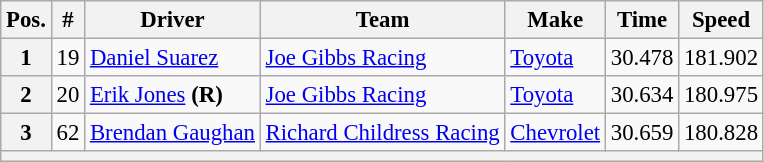<table class="wikitable" style="font-size:95%">
<tr>
<th>Pos.</th>
<th>#</th>
<th>Driver</th>
<th>Team</th>
<th>Make</th>
<th>Time</th>
<th>Speed</th>
</tr>
<tr>
<th>1</th>
<td>19</td>
<td><a href='#'>Daniel Suarez</a></td>
<td><a href='#'>Joe Gibbs Racing</a></td>
<td><a href='#'>Toyota</a></td>
<td>30.478</td>
<td>181.902</td>
</tr>
<tr>
<th>2</th>
<td>20</td>
<td><a href='#'>Erik Jones</a> <strong>(R)</strong></td>
<td><a href='#'>Joe Gibbs Racing</a></td>
<td><a href='#'>Toyota</a></td>
<td>30.634</td>
<td>180.975</td>
</tr>
<tr>
<th>3</th>
<td>62</td>
<td><a href='#'>Brendan Gaughan</a></td>
<td><a href='#'>Richard Childress Racing</a></td>
<td><a href='#'>Chevrolet</a></td>
<td>30.659</td>
<td>180.828</td>
</tr>
<tr>
<th colspan="7"></th>
</tr>
</table>
